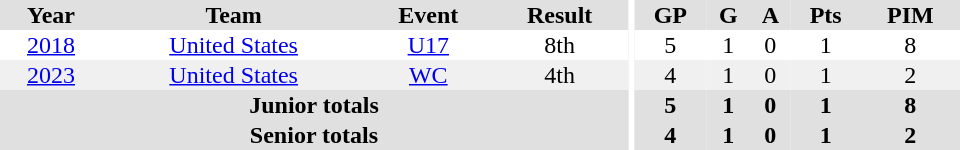<table border="0" cellpadding="1" cellspacing="0" ID="Table3" style="text-align:center; width:40em">
<tr ALIGN="center" bgcolor="#e0e0e0">
<th>Year</th>
<th>Team</th>
<th>Event</th>
<th>Result</th>
<th rowspan="99" bgcolor="#ffffff"></th>
<th>GP</th>
<th>G</th>
<th>A</th>
<th>Pts</th>
<th>PIM</th>
</tr>
<tr>
<td><a href='#'>2018</a></td>
<td><a href='#'>United States</a></td>
<td><a href='#'>U17</a></td>
<td>8th</td>
<td>5</td>
<td>1</td>
<td>0</td>
<td>1</td>
<td>8</td>
</tr>
<tr bgcolor="#f0f0f0">
<td><a href='#'>2023</a></td>
<td><a href='#'>United States</a></td>
<td><a href='#'>WC</a></td>
<td>4th</td>
<td>4</td>
<td>1</td>
<td>0</td>
<td>1</td>
<td>2</td>
</tr>
<tr bgcolor="#e0e0e0">
<th colspan="4">Junior totals</th>
<th>5</th>
<th>1</th>
<th>0</th>
<th>1</th>
<th>8</th>
</tr>
<tr bgcolor="#e0e0e0">
<th colspan="4">Senior totals</th>
<th>4</th>
<th>1</th>
<th>0</th>
<th>1</th>
<th>2</th>
</tr>
</table>
